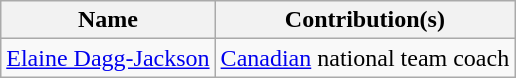<table class="wikitable">
<tr>
<th><strong>Name</strong></th>
<th><strong>Contribution(s)</strong></th>
</tr>
<tr>
<td><a href='#'>Elaine Dagg-Jackson</a></td>
<td><a href='#'>Canadian</a> national team coach</td>
</tr>
</table>
